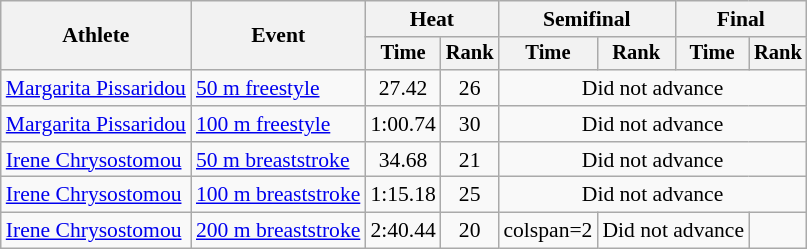<table class=wikitable style=font-size:90%>
<tr>
<th rowspan=2>Athlete</th>
<th rowspan=2>Event</th>
<th colspan=2>Heat</th>
<th colspan=2>Semifinal</th>
<th colspan=2>Final</th>
</tr>
<tr style=font-size:95%>
<th>Time</th>
<th>Rank</th>
<th>Time</th>
<th>Rank</th>
<th>Time</th>
<th>Rank</th>
</tr>
<tr align=center>
<td align=left><a href='#'>Margarita Pissaridou</a></td>
<td align=left><a href='#'>50 m freestyle</a></td>
<td>27.42</td>
<td>26</td>
<td colspan=4>Did not advance</td>
</tr>
<tr align=center>
<td align=left><a href='#'>Margarita Pissaridou</a></td>
<td align=left><a href='#'>100 m freestyle</a></td>
<td>1:00.74</td>
<td>30</td>
<td colspan=4>Did not advance</td>
</tr>
<tr align=center>
<td align=left><a href='#'>Irene Chrysostomou</a></td>
<td align=left><a href='#'>50 m breaststroke</a></td>
<td>34.68</td>
<td>21</td>
<td colspan=4>Did not advance</td>
</tr>
<tr align=center>
<td align=left><a href='#'>Irene Chrysostomou</a></td>
<td align=left><a href='#'>100 m breaststroke</a></td>
<td>1:15.18</td>
<td>25</td>
<td colspan=4>Did not advance</td>
</tr>
<tr align=center>
<td align=left><a href='#'>Irene Chrysostomou</a></td>
<td align=left><a href='#'>200 m breaststroke</a></td>
<td>2:40.44</td>
<td>20</td>
<td>colspan=2 </td>
<td colspan=2>Did not advance</td>
</tr>
</table>
